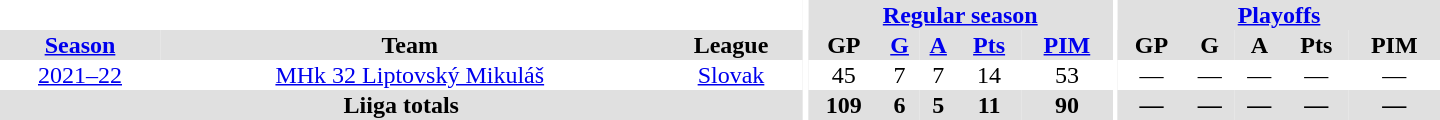<table border="0" cellpadding="1" cellspacing="0" style="text-align:center; width:60em">
<tr bgcolor="#e0e0e0">
<th colspan="3" bgcolor="#ffffff"></th>
<th rowspan="99" bgcolor="#ffffff"></th>
<th colspan="5"><a href='#'>Regular season</a></th>
<th rowspan="99" bgcolor="#ffffff"></th>
<th colspan="5"><a href='#'>Playoffs</a></th>
</tr>
<tr bgcolor="#e0e0e0">
<th><a href='#'>Season</a></th>
<th>Team</th>
<th>League</th>
<th>GP</th>
<th><a href='#'>G</a></th>
<th><a href='#'>A</a></th>
<th><a href='#'>Pts</a></th>
<th><a href='#'>PIM</a></th>
<th>GP</th>
<th>G</th>
<th>A</th>
<th>Pts</th>
<th>PIM</th>
</tr>
<tr>
<td><a href='#'>2021–22</a></td>
<td><a href='#'>MHk 32 Liptovský Mikuláš</a></td>
<td><a href='#'>Slovak</a></td>
<td>45</td>
<td>7</td>
<td>7</td>
<td>14</td>
<td>53</td>
<td>—</td>
<td>—</td>
<td>—</td>
<td>—</td>
<td>—</td>
</tr>
<tr bgcolor="#e0e0e0">
<th colspan="3">Liiga totals</th>
<th>109</th>
<th>6</th>
<th>5</th>
<th>11</th>
<th>90</th>
<th>—</th>
<th>—</th>
<th>—</th>
<th>—</th>
<th>—</th>
</tr>
</table>
